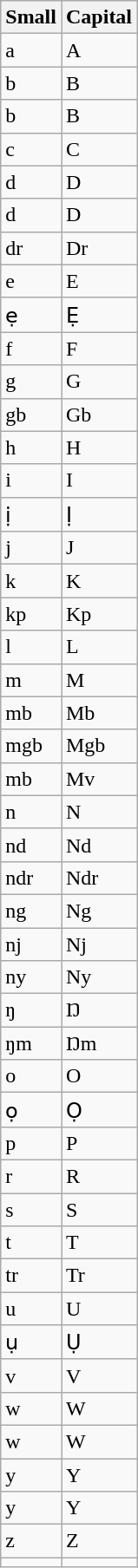<table class="wikitable">
<tr>
<th>Small</th>
<th>Capital</th>
</tr>
<tr>
<td>a</td>
<td>A</td>
</tr>
<tr>
<td>b</td>
<td>B</td>
</tr>
<tr>
<td>b</td>
<td>B</td>
</tr>
<tr>
<td>c</td>
<td>C</td>
</tr>
<tr>
<td>d</td>
<td>D</td>
</tr>
<tr>
<td>d</td>
<td>D</td>
</tr>
<tr>
<td>dr</td>
<td>Dr</td>
</tr>
<tr>
<td>e</td>
<td>E</td>
</tr>
<tr>
<td>ẹ</td>
<td>Ẹ</td>
</tr>
<tr>
<td>f</td>
<td>F</td>
</tr>
<tr>
<td>g</td>
<td>G</td>
</tr>
<tr>
<td>gb</td>
<td>Gb</td>
</tr>
<tr>
<td>h</td>
<td>H</td>
</tr>
<tr>
<td>i</td>
<td>I</td>
</tr>
<tr>
<td>ị</td>
<td>Ị</td>
</tr>
<tr>
<td>j</td>
<td>J</td>
</tr>
<tr>
<td>k</td>
<td>K</td>
</tr>
<tr>
<td>kp</td>
<td>Kp</td>
</tr>
<tr>
<td>l</td>
<td>L</td>
</tr>
<tr>
<td>m</td>
<td>M</td>
</tr>
<tr>
<td>mb</td>
<td>Mb</td>
</tr>
<tr>
<td>mgb</td>
<td>Mgb</td>
</tr>
<tr>
<td>mb</td>
<td>Mv</td>
</tr>
<tr>
<td>n</td>
<td>N</td>
</tr>
<tr>
<td>nd</td>
<td>Nd</td>
</tr>
<tr>
<td>ndr</td>
<td>Ndr</td>
</tr>
<tr>
<td>ng</td>
<td>Ng</td>
</tr>
<tr>
<td>nj</td>
<td>Nj</td>
</tr>
<tr>
<td>ny</td>
<td>Ny</td>
</tr>
<tr>
<td>ŋ</td>
<td>Ŋ</td>
</tr>
<tr>
<td>ŋm</td>
<td>Ŋm</td>
</tr>
<tr>
<td>o</td>
<td>O</td>
</tr>
<tr>
<td>ọ</td>
<td>Ọ</td>
</tr>
<tr>
<td>p</td>
<td>P</td>
</tr>
<tr>
<td>r</td>
<td>R</td>
</tr>
<tr>
<td>s</td>
<td>S</td>
</tr>
<tr>
<td>t</td>
<td>T</td>
</tr>
<tr>
<td>tr</td>
<td>Tr</td>
</tr>
<tr>
<td>u</td>
<td>U</td>
</tr>
<tr>
<td>ụ</td>
<td>Ụ</td>
</tr>
<tr>
<td>v</td>
<td>V</td>
</tr>
<tr>
<td>w</td>
<td>W</td>
</tr>
<tr>
<td>w</td>
<td>W</td>
</tr>
<tr>
<td>y</td>
<td>Y</td>
</tr>
<tr>
<td>y</td>
<td>Y</td>
</tr>
<tr>
<td>z</td>
<td>Z</td>
</tr>
<tr>
<td></td>
<td></td>
</tr>
</table>
